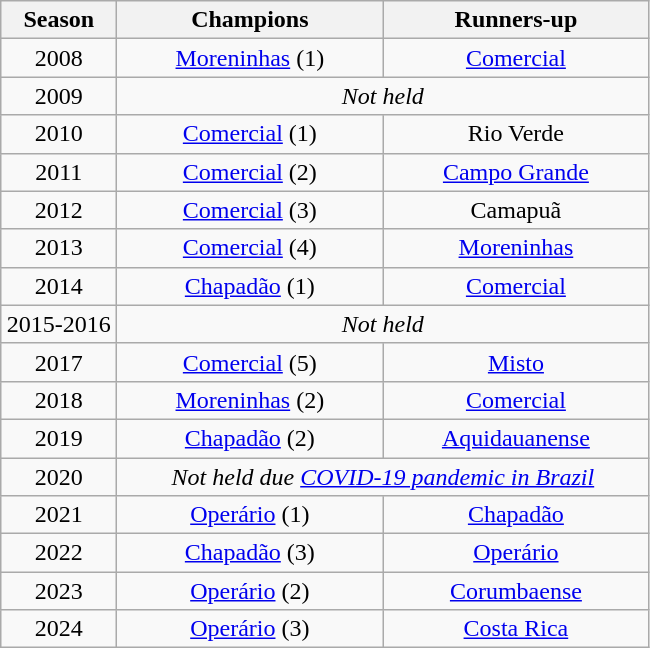<table class="wikitable" style="text-align:center; margin-left:1em;">
<tr>
<th style="width:70px">Season</th>
<th style="width:170px">Champions</th>
<th style="width:170px">Runners-up</th>
</tr>
<tr>
<td>2008</td>
<td><a href='#'>Moreninhas</a> (1)</td>
<td><a href='#'>Comercial</a></td>
</tr>
<tr>
<td>2009</td>
<td colspan=2 align=center><em>Not held</em></td>
</tr>
<tr>
<td>2010</td>
<td><a href='#'>Comercial</a> (1)</td>
<td>Rio Verde</td>
</tr>
<tr>
<td>2011</td>
<td><a href='#'>Comercial</a> (2)</td>
<td><a href='#'>Campo Grande</a></td>
</tr>
<tr>
<td>2012</td>
<td><a href='#'>Comercial</a> (3)</td>
<td>Camapuã</td>
</tr>
<tr>
<td>2013</td>
<td><a href='#'>Comercial</a> (4)</td>
<td><a href='#'>Moreninhas</a></td>
</tr>
<tr>
<td>2014</td>
<td><a href='#'>Chapadão</a> (1)</td>
<td><a href='#'>Comercial</a></td>
</tr>
<tr>
<td>2015-2016</td>
<td colspan=2 align=center><em>Not held</em></td>
</tr>
<tr>
<td>2017</td>
<td><a href='#'>Comercial</a> (5)</td>
<td><a href='#'>Misto</a></td>
</tr>
<tr>
<td>2018</td>
<td><a href='#'>Moreninhas</a> (2)</td>
<td><a href='#'>Comercial</a></td>
</tr>
<tr>
<td>2019</td>
<td><a href='#'>Chapadão</a> (2)</td>
<td><a href='#'>Aquidauanense</a></td>
</tr>
<tr>
<td>2020</td>
<td colspan=2><em>Not held due <a href='#'>COVID-19 pandemic in Brazil</a></em></td>
</tr>
<tr>
<td>2021</td>
<td><a href='#'>Operário</a> (1)</td>
<td><a href='#'>Chapadão</a></td>
</tr>
<tr>
<td>2022</td>
<td><a href='#'>Chapadão</a> (3)</td>
<td><a href='#'>Operário</a></td>
</tr>
<tr>
<td>2023</td>
<td><a href='#'>Operário</a> (2)</td>
<td><a href='#'>Corumbaense</a></td>
</tr>
<tr>
<td>2024</td>
<td><a href='#'>Operário</a> (3)</td>
<td><a href='#'>Costa Rica</a></td>
</tr>
</table>
